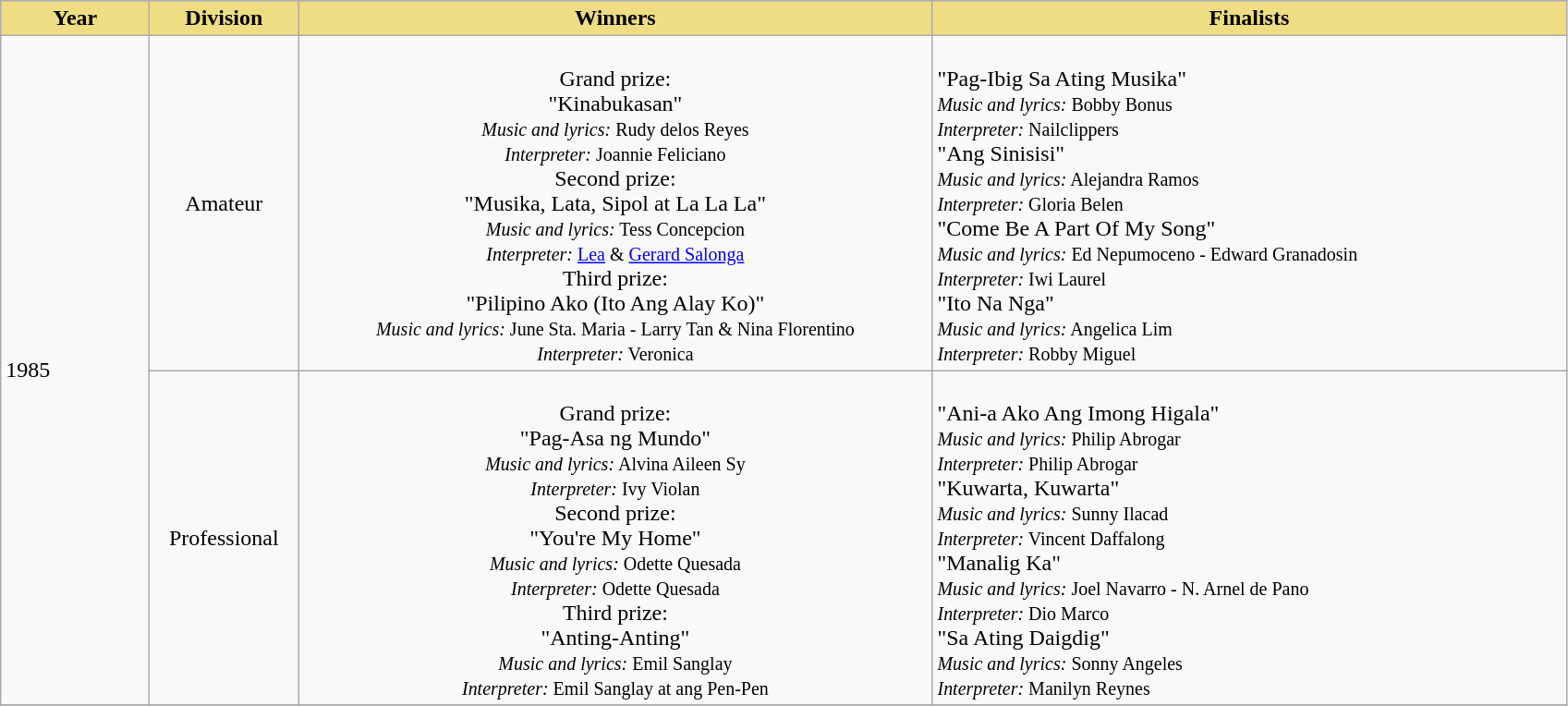<table class="wikitable" border="1">
<tr align=center bgcolor=lavender>
<th style="background:#EEDD82;" width=100>Year</th>
<th style="background:#EEDD82;" width=100>Division</th>
<th style="background:#EEDD82;" width=450>Winners</th>
<th style="background:#EEDD82;" width=450>Finalists</th>
</tr>
<tr>
<td rowspan=2>1985</td>
<td align="center" valign="center">Amateur</td>
<td align="center" valign="center"><br>Grand prize:<br> 
"Kinabukasan"<br>
<small><em>Music and lyrics:</em> Rudy delos Reyes<br>
<em>Interpreter:</em> Joannie Feliciano</small><br>Second prize:<br>
"Musika, Lata, Sipol at La La La"<br>
<small><em>Music and lyrics:</em> Tess Concepcion<br>
<em>Interpreter:</em> <a href='#'>Lea</a> & <a href='#'>Gerard Salonga</a></small><br>Third prize:<br>
"Pilipino Ako (Ito Ang Alay Ko)"<br>
<small><em>Music and lyrics:</em> June Sta. Maria - Larry Tan & Nina Florentino<br>
<em>Interpreter:</em> Veronica</small></td>
<td><br>"Pag-Ibig Sa Ating Musika"<br>
<small><em>Music and lyrics:</em> Bobby Bonus<br>
<em>Interpreter:</em> Nailclippers</small><br>"Ang Sinisisi"<br>
<small><em>Music and lyrics:</em> Alejandra Ramos<br>
<em>Interpreter:</em> Gloria Belen</small><br>"Come Be A Part Of My Song"<br>
<small><em>Music and lyrics:</em> Ed Nepumoceno - Edward Granadosin<br>
<em>Interpreter:</em> Iwi Laurel</small><br>"Ito Na Nga"<br>
<small><em>Music and lyrics:</em> Angelica Lim<br>
<em>Interpreter:</em> Robby Miguel</small></td>
</tr>
<tr>
<td align="center" valign="center">Professional</td>
<td align="center" valign="center"><br>Grand prize:<br> 
"Pag-Asa ng Mundo"<br>
<small><em>Music and lyrics:</em> Alvina Aileen Sy<br>
<em>Interpreter:</em> Ivy Violan</small><br>Second prize:<br>
"You're My Home"<br>
<small><em>Music and lyrics:</em> Odette Quesada<br>
<em>Interpreter:</em> Odette Quesada</small><br>Third prize:<br>
"Anting-Anting"<br>
<small><em>Music and lyrics:</em> Emil Sanglay<br>
<em>Interpreter:</em> Emil Sanglay at ang Pen-Pen</small></td>
<td><br>"Ani-a Ako Ang Imong Higala"<br>
<small><em>Music and lyrics:</em> Philip Abrogar<br>
<em>Interpreter:</em> Philip Abrogar</small><br>"Kuwarta, Kuwarta"<br>
<small><em>Music and lyrics:</em> Sunny Ilacad<br>
<em>Interpreter:</em> Vincent Daffalong</small><br>"Manalig Ka"<br>
<small><em>Music and lyrics:</em> Joel Navarro - N. Arnel de Pano<br>
<em>Interpreter:</em> Dio Marco</small><br>"Sa Ating Daigdig"<br>
<small><em>Music and lyrics:</em> Sonny Angeles<br>
<em>Interpreter:</em> Manilyn Reynes</small></td>
</tr>
<tr>
</tr>
</table>
